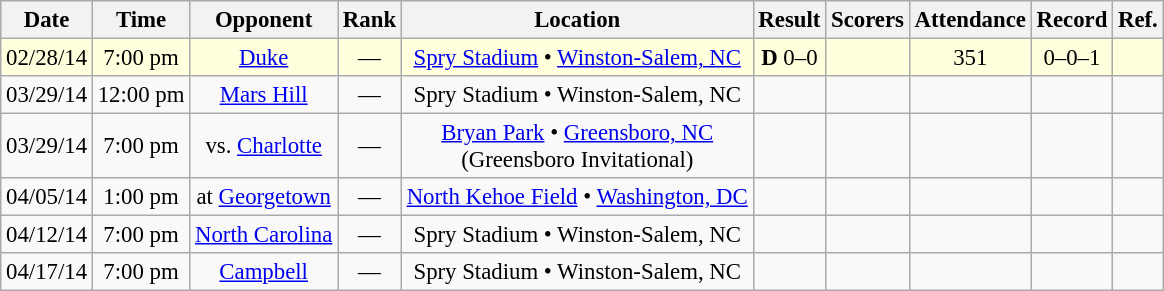<table class="wikitable" style="font-size:95%; text-align:center">
<tr>
<th>Date</th>
<th>Time</th>
<th>Opponent</th>
<th>Rank</th>
<th>Location</th>
<th>Result</th>
<th>Scorers</th>
<th>Attendance</th>
<th>Record</th>
<th>Ref.</th>
</tr>
<tr style="background:#ffd;">
<td> 02/28/14</td>
<td>7:00 pm</td>
<td><a href='#'>Duke</a></td>
<td>—</td>
<td><a href='#'>Spry Stadium</a> • <a href='#'>Winston-Salem, NC</a></td>
<td><strong>D</strong> 0–0</td>
<td> </td>
<td>351</td>
<td>0–0–1</td>
<td></td>
</tr>
<tr>
<td> 03/29/14</td>
<td>12:00 pm</td>
<td><a href='#'>Mars Hill</a></td>
<td>—</td>
<td>Spry Stadium • Winston-Salem, NC</td>
<td></td>
<td></td>
<td></td>
<td></td>
<td></td>
</tr>
<tr>
<td> 03/29/14</td>
<td>7:00 pm</td>
<td> vs. <a href='#'>Charlotte</a></td>
<td>—</td>
<td><a href='#'>Bryan Park</a> • <a href='#'>Greensboro, NC</a><br>(Greensboro Invitational)</td>
<td></td>
<td></td>
<td></td>
<td></td>
<td></td>
</tr>
<tr>
<td> 04/05/14</td>
<td>1:00 pm</td>
<td> at <a href='#'>Georgetown</a></td>
<td>—</td>
<td><a href='#'>North Kehoe Field</a> • <a href='#'>Washington, DC</a></td>
<td></td>
<td></td>
<td></td>
<td></td>
<td></td>
</tr>
<tr>
<td> 04/12/14</td>
<td>7:00 pm</td>
<td> <a href='#'>North Carolina</a></td>
<td>—</td>
<td>Spry Stadium • Winston-Salem, NC</td>
<td></td>
<td></td>
<td></td>
<td></td>
<td></td>
</tr>
<tr>
<td> 04/17/14</td>
<td>7:00 pm</td>
<td> <a href='#'>Campbell</a></td>
<td>—</td>
<td>Spry Stadium • Winston-Salem, NC</td>
<td></td>
<td></td>
<td></td>
<td></td>
<td></td>
</tr>
</table>
